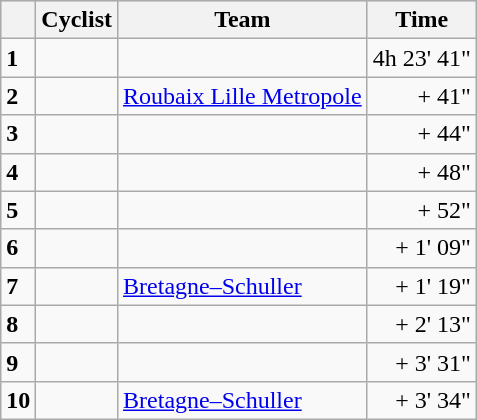<table class="wikitable">
<tr style="background:#ccccff;">
<th></th>
<th>Cyclist</th>
<th>Team</th>
<th>Time</th>
</tr>
<tr>
<td><strong>1</strong></td>
<td><strong></strong></td>
<td><strong></strong></td>
<td align=right>4h 23' 41"</td>
</tr>
<tr>
<td><strong>2</strong></td>
<td></td>
<td><a href='#'>Roubaix Lille Metropole</a></td>
<td align=right>+ 41"</td>
</tr>
<tr>
<td><strong>3</strong></td>
<td></td>
<td></td>
<td align=right>+ 44"</td>
</tr>
<tr>
<td><strong>4</strong></td>
<td></td>
<td></td>
<td align=right>+ 48"</td>
</tr>
<tr>
<td><strong>5</strong></td>
<td></td>
<td></td>
<td align=right>+ 52"</td>
</tr>
<tr>
<td><strong>6</strong></td>
<td></td>
<td></td>
<td align=right>+ 1' 09"</td>
</tr>
<tr>
<td><strong>7</strong></td>
<td></td>
<td><a href='#'>Bretagne–Schuller</a></td>
<td align=right>+ 1' 19"</td>
</tr>
<tr>
<td><strong>8</strong></td>
<td></td>
<td></td>
<td align=right>+ 2' 13"</td>
</tr>
<tr>
<td><strong>9</strong></td>
<td></td>
<td></td>
<td align=right>+ 3' 31"</td>
</tr>
<tr>
<td><strong>10</strong></td>
<td></td>
<td><a href='#'>Bretagne–Schuller</a></td>
<td align=right>+ 3' 34"</td>
</tr>
</table>
